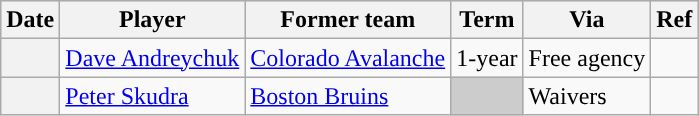<table class="wikitable plainrowheaders">
<tr style="background:#ddd; text-align:center;">
<th>Date</th>
<th>Player</th>
<th>Former team</th>
<th>Term</th>
<th>Via</th>
<th>Ref</th>
</tr>
<tr>
<th scope="row"></th>
<td><a href='#'>Dave Andreychuk</a></td>
<td><a href='#'>Colorado Avalanche</a></td>
<td>1-year</td>
<td>Free agency</td>
<td></td>
</tr>
<tr>
<th scope="row"></th>
<td><a href='#'>Peter Skudra</a></td>
<td><a href='#'>Boston Bruins</a></td>
<td style="background:#ccc"></td>
<td>Waivers</td>
<td></td>
</tr>
</table>
